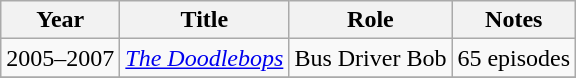<table class="wikitable sortable">
<tr>
<th>Year</th>
<th>Title</th>
<th>Role</th>
<th>Notes</th>
</tr>
<tr>
<td>2005–2007</td>
<td><em><a href='#'>The Doodlebops</a></em></td>
<td>Bus Driver Bob</td>
<td>65 episodes</td>
</tr>
<tr>
</tr>
</table>
